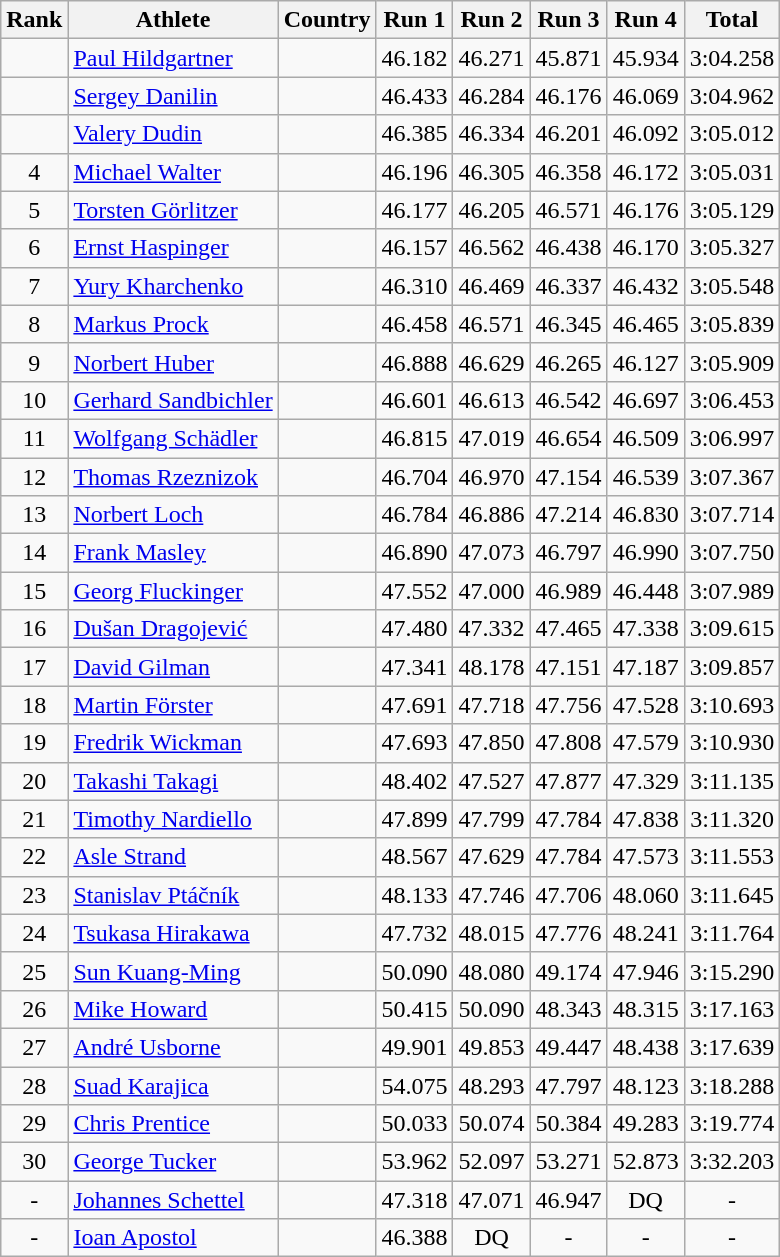<table class="wikitable sortable" style="text-align:center">
<tr>
<th>Rank</th>
<th>Athlete</th>
<th>Country</th>
<th>Run 1</th>
<th>Run 2</th>
<th>Run 3</th>
<th>Run 4</th>
<th>Total</th>
</tr>
<tr>
<td></td>
<td align=left><a href='#'>Paul Hildgartner</a></td>
<td align=left></td>
<td>46.182</td>
<td>46.271</td>
<td>45.871</td>
<td>45.934</td>
<td>3:04.258</td>
</tr>
<tr>
<td></td>
<td align=left><a href='#'>Sergey Danilin</a></td>
<td align=left></td>
<td>46.433</td>
<td>46.284</td>
<td>46.176</td>
<td>46.069</td>
<td>3:04.962</td>
</tr>
<tr>
<td></td>
<td align=left><a href='#'>Valery Dudin</a></td>
<td align=left></td>
<td>46.385</td>
<td>46.334</td>
<td>46.201</td>
<td>46.092</td>
<td>3:05.012</td>
</tr>
<tr>
<td>4</td>
<td align=left><a href='#'>Michael Walter</a></td>
<td align=left></td>
<td>46.196</td>
<td>46.305</td>
<td>46.358</td>
<td>46.172</td>
<td>3:05.031</td>
</tr>
<tr>
<td>5</td>
<td align=left><a href='#'>Torsten Görlitzer</a></td>
<td align=left></td>
<td>46.177</td>
<td>46.205</td>
<td>46.571</td>
<td>46.176</td>
<td>3:05.129</td>
</tr>
<tr>
<td>6</td>
<td align=left><a href='#'>Ernst Haspinger</a></td>
<td align=left></td>
<td>46.157</td>
<td>46.562</td>
<td>46.438</td>
<td>46.170</td>
<td>3:05.327</td>
</tr>
<tr>
<td>7</td>
<td align=left><a href='#'>Yury Kharchenko</a></td>
<td align=left></td>
<td>46.310</td>
<td>46.469</td>
<td>46.337</td>
<td>46.432</td>
<td>3:05.548</td>
</tr>
<tr>
<td>8</td>
<td align=left><a href='#'>Markus Prock</a></td>
<td align=left></td>
<td>46.458</td>
<td>46.571</td>
<td>46.345</td>
<td>46.465</td>
<td>3:05.839</td>
</tr>
<tr>
<td>9</td>
<td align=left><a href='#'>Norbert Huber</a></td>
<td align=left></td>
<td>46.888</td>
<td>46.629</td>
<td>46.265</td>
<td>46.127</td>
<td>3:05.909</td>
</tr>
<tr>
<td>10</td>
<td align=left><a href='#'>Gerhard Sandbichler</a></td>
<td align=left></td>
<td>46.601</td>
<td>46.613</td>
<td>46.542</td>
<td>46.697</td>
<td>3:06.453</td>
</tr>
<tr>
<td>11</td>
<td align=left><a href='#'>Wolfgang Schädler</a></td>
<td align=left></td>
<td>46.815</td>
<td>47.019</td>
<td>46.654</td>
<td>46.509</td>
<td>3:06.997</td>
</tr>
<tr>
<td>12</td>
<td align=left><a href='#'>Thomas Rzeznizok</a></td>
<td align=left></td>
<td>46.704</td>
<td>46.970</td>
<td>47.154</td>
<td>46.539</td>
<td>3:07.367</td>
</tr>
<tr>
<td>13</td>
<td align=left><a href='#'>Norbert Loch</a></td>
<td align=left></td>
<td>46.784</td>
<td>46.886</td>
<td>47.214</td>
<td>46.830</td>
<td>3:07.714</td>
</tr>
<tr>
<td>14</td>
<td align=left><a href='#'>Frank Masley</a></td>
<td align=left></td>
<td>46.890</td>
<td>47.073</td>
<td>46.797</td>
<td>46.990</td>
<td>3:07.750</td>
</tr>
<tr>
<td>15</td>
<td align=left><a href='#'>Georg Fluckinger</a></td>
<td align=left></td>
<td>47.552</td>
<td>47.000</td>
<td>46.989</td>
<td>46.448</td>
<td>3:07.989</td>
</tr>
<tr>
<td>16</td>
<td align=left><a href='#'>Dušan Dragojević</a></td>
<td align=left></td>
<td>47.480</td>
<td>47.332</td>
<td>47.465</td>
<td>47.338</td>
<td>3:09.615</td>
</tr>
<tr>
<td>17</td>
<td align=left><a href='#'>David Gilman</a></td>
<td align=left></td>
<td>47.341</td>
<td>48.178</td>
<td>47.151</td>
<td>47.187</td>
<td>3:09.857</td>
</tr>
<tr>
<td>18</td>
<td align=left><a href='#'>Martin Förster</a></td>
<td align=left></td>
<td>47.691</td>
<td>47.718</td>
<td>47.756</td>
<td>47.528</td>
<td>3:10.693</td>
</tr>
<tr>
<td>19</td>
<td align=left><a href='#'>Fredrik Wickman</a></td>
<td align=left></td>
<td>47.693</td>
<td>47.850</td>
<td>47.808</td>
<td>47.579</td>
<td>3:10.930</td>
</tr>
<tr>
<td>20</td>
<td align=left><a href='#'>Takashi Takagi</a></td>
<td align=left></td>
<td>48.402</td>
<td>47.527</td>
<td>47.877</td>
<td>47.329</td>
<td>3:11.135</td>
</tr>
<tr>
<td>21</td>
<td align=left><a href='#'>Timothy Nardiello</a></td>
<td align=left></td>
<td>47.899</td>
<td>47.799</td>
<td>47.784</td>
<td>47.838</td>
<td>3:11.320</td>
</tr>
<tr>
<td>22</td>
<td align=left><a href='#'>Asle Strand</a></td>
<td align=left></td>
<td>48.567</td>
<td>47.629</td>
<td>47.784</td>
<td>47.573</td>
<td>3:11.553</td>
</tr>
<tr>
<td>23</td>
<td align=left><a href='#'>Stanislav Ptáčník</a></td>
<td align=left></td>
<td>48.133</td>
<td>47.746</td>
<td>47.706</td>
<td>48.060</td>
<td>3:11.645</td>
</tr>
<tr>
<td>24</td>
<td align=left><a href='#'>Tsukasa Hirakawa</a></td>
<td align=left></td>
<td>47.732</td>
<td>48.015</td>
<td>47.776</td>
<td>48.241</td>
<td>3:11.764</td>
</tr>
<tr>
<td>25</td>
<td align=left><a href='#'>Sun Kuang-Ming</a></td>
<td align=left></td>
<td>50.090</td>
<td>48.080</td>
<td>49.174</td>
<td>47.946</td>
<td>3:15.290</td>
</tr>
<tr>
<td>26</td>
<td align=left><a href='#'>Mike Howard</a></td>
<td align=left></td>
<td>50.415</td>
<td>50.090</td>
<td>48.343</td>
<td>48.315</td>
<td>3:17.163</td>
</tr>
<tr>
<td>27</td>
<td align=left><a href='#'>André Usborne</a></td>
<td align=left></td>
<td>49.901</td>
<td>49.853</td>
<td>49.447</td>
<td>48.438</td>
<td>3:17.639</td>
</tr>
<tr>
<td>28</td>
<td align=left><a href='#'>Suad Karajica</a></td>
<td align=left></td>
<td>54.075</td>
<td>48.293</td>
<td>47.797</td>
<td>48.123</td>
<td>3:18.288</td>
</tr>
<tr>
<td>29</td>
<td align=left><a href='#'>Chris Prentice</a></td>
<td align=left></td>
<td>50.033</td>
<td>50.074</td>
<td>50.384</td>
<td>49.283</td>
<td>3:19.774</td>
</tr>
<tr>
<td>30</td>
<td align=left><a href='#'>George Tucker</a></td>
<td align=left></td>
<td>53.962</td>
<td>52.097</td>
<td>53.271</td>
<td>52.873</td>
<td>3:32.203</td>
</tr>
<tr>
<td>-</td>
<td align=left><a href='#'>Johannes Schettel</a></td>
<td align=left></td>
<td>47.318</td>
<td>47.071</td>
<td>46.947</td>
<td>DQ</td>
<td>-</td>
</tr>
<tr>
<td>-</td>
<td align=left><a href='#'>Ioan Apostol</a></td>
<td align=left></td>
<td>46.388</td>
<td>DQ</td>
<td>-</td>
<td>-</td>
<td>-</td>
</tr>
</table>
